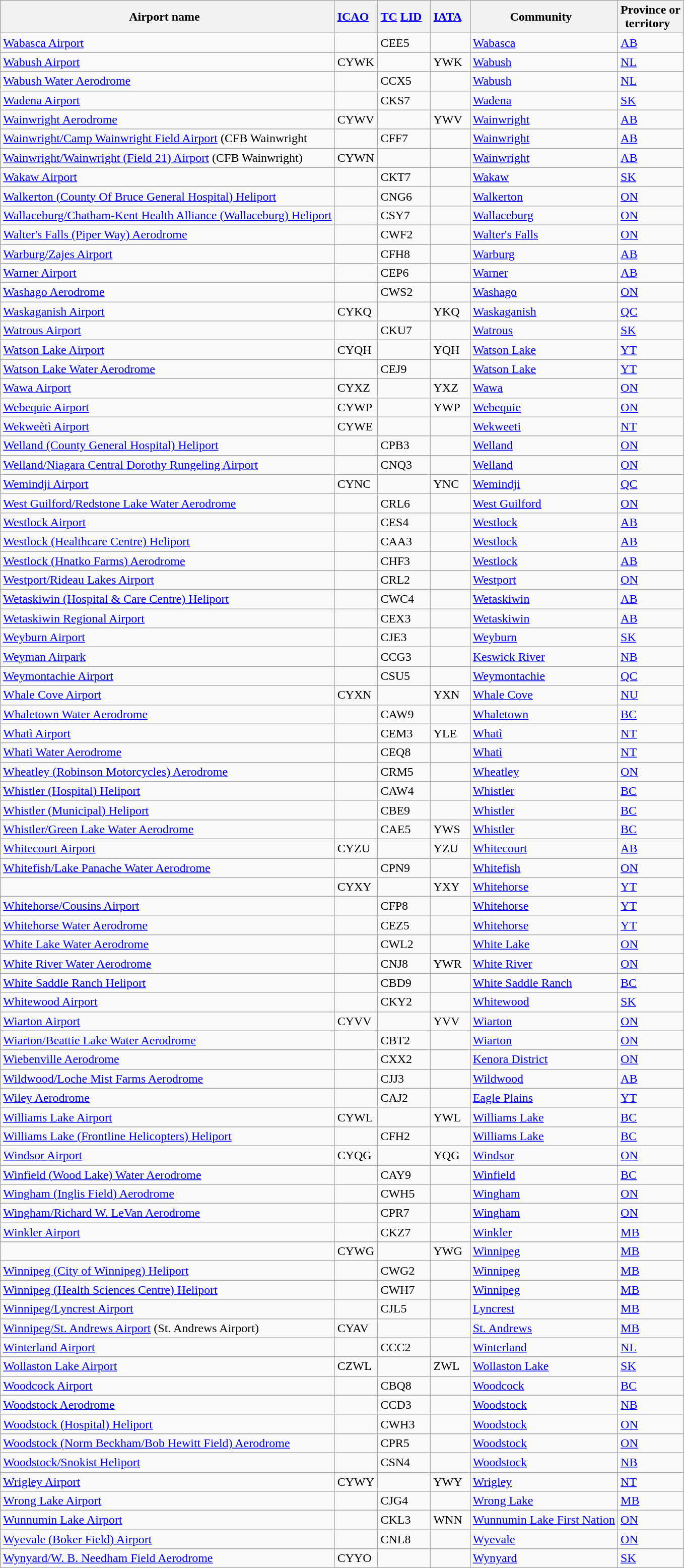<table class="wikitable sortable" style="width:auto;">
<tr>
<th width="*">Airport name  </th>
<th width="*"><a href='#'>ICAO</a>  </th>
<th width="*"><a href='#'>TC</a> <a href='#'>LID</a>  </th>
<th width="*"><a href='#'>IATA</a>  </th>
<th width="*">Community  </th>
<th width="*">Province or<br>territory  </th>
</tr>
<tr>
<td><a href='#'>Wabasca Airport</a></td>
<td></td>
<td>CEE5</td>
<td></td>
<td><a href='#'>Wabasca</a></td>
<td><a href='#'>AB</a></td>
</tr>
<tr>
<td><a href='#'>Wabush Airport</a></td>
<td>CYWK</td>
<td></td>
<td>YWK</td>
<td><a href='#'>Wabush</a></td>
<td><a href='#'>NL</a></td>
</tr>
<tr>
<td><a href='#'>Wabush Water Aerodrome</a></td>
<td></td>
<td>CCX5</td>
<td></td>
<td><a href='#'>Wabush</a></td>
<td><a href='#'>NL</a></td>
</tr>
<tr>
<td><a href='#'>Wadena Airport</a></td>
<td></td>
<td>CKS7</td>
<td></td>
<td><a href='#'>Wadena</a></td>
<td><a href='#'>SK</a></td>
</tr>
<tr>
<td><a href='#'>Wainwright Aerodrome</a></td>
<td>CYWV</td>
<td></td>
<td>YWV</td>
<td><a href='#'>Wainwright</a></td>
<td><a href='#'>AB</a></td>
</tr>
<tr>
<td><a href='#'>Wainwright/Camp Wainwright Field Airport</a> (CFB Wainwright</td>
<td></td>
<td>CFF7</td>
<td></td>
<td><a href='#'>Wainwright</a></td>
<td><a href='#'>AB</a></td>
</tr>
<tr>
<td><a href='#'>Wainwright/Wainwright (Field 21) Airport</a> (CFB Wainwright)</td>
<td>CYWN</td>
<td></td>
<td></td>
<td><a href='#'>Wainwright</a></td>
<td><a href='#'>AB</a></td>
</tr>
<tr>
<td><a href='#'>Wakaw Airport</a></td>
<td></td>
<td>CKT7</td>
<td></td>
<td><a href='#'>Wakaw</a></td>
<td><a href='#'>SK</a></td>
</tr>
<tr>
<td><a href='#'>Walkerton (County Of Bruce General Hospital) Heliport</a></td>
<td></td>
<td>CNG6</td>
<td></td>
<td><a href='#'>Walkerton</a></td>
<td><a href='#'>ON</a></td>
</tr>
<tr>
<td><a href='#'>Wallaceburg/Chatham-Kent Health Alliance (Wallaceburg) Heliport</a></td>
<td></td>
<td>CSY7</td>
<td></td>
<td><a href='#'>Wallaceburg</a></td>
<td><a href='#'>ON</a></td>
</tr>
<tr>
<td><a href='#'>Walter's Falls (Piper Way) Aerodrome</a></td>
<td></td>
<td>CWF2</td>
<td></td>
<td><a href='#'>Walter's Falls</a></td>
<td><a href='#'>ON</a></td>
</tr>
<tr>
<td><a href='#'>Warburg/Zajes Airport</a></td>
<td></td>
<td>CFH8</td>
<td></td>
<td><a href='#'>Warburg</a></td>
<td><a href='#'>AB</a></td>
</tr>
<tr>
<td><a href='#'>Warner Airport</a></td>
<td></td>
<td>CEP6</td>
<td></td>
<td><a href='#'>Warner</a></td>
<td><a href='#'>AB</a></td>
</tr>
<tr>
<td><a href='#'>Washago Aerodrome</a></td>
<td></td>
<td>CWS2</td>
<td></td>
<td><a href='#'>Washago</a></td>
<td><a href='#'>ON</a></td>
</tr>
<tr>
<td><a href='#'>Waskaganish Airport</a></td>
<td>CYKQ</td>
<td></td>
<td>YKQ</td>
<td><a href='#'>Waskaganish</a></td>
<td><a href='#'>QC</a></td>
</tr>
<tr>
<td><a href='#'>Watrous Airport</a></td>
<td></td>
<td>CKU7</td>
<td></td>
<td><a href='#'>Watrous</a></td>
<td><a href='#'>SK</a></td>
</tr>
<tr>
<td><a href='#'>Watson Lake Airport</a></td>
<td>CYQH</td>
<td></td>
<td>YQH</td>
<td><a href='#'>Watson Lake</a></td>
<td><a href='#'>YT</a></td>
</tr>
<tr>
<td><a href='#'>Watson Lake Water Aerodrome</a></td>
<td></td>
<td>CEJ9</td>
<td></td>
<td><a href='#'>Watson Lake</a></td>
<td><a href='#'>YT</a></td>
</tr>
<tr>
<td><a href='#'>Wawa Airport</a></td>
<td>CYXZ</td>
<td></td>
<td>YXZ</td>
<td><a href='#'>Wawa</a></td>
<td><a href='#'>ON</a></td>
</tr>
<tr>
<td><a href='#'>Webequie Airport</a></td>
<td>CYWP</td>
<td></td>
<td>YWP</td>
<td><a href='#'>Webequie</a></td>
<td><a href='#'>ON</a></td>
</tr>
<tr>
<td><a href='#'>Wekweètì Airport</a></td>
<td>CYWE</td>
<td></td>
<td></td>
<td><a href='#'>Wekweeti</a></td>
<td><a href='#'>NT</a></td>
</tr>
<tr>
<td><a href='#'>Welland (County General Hospital) Heliport</a></td>
<td></td>
<td>CPB3</td>
<td></td>
<td><a href='#'>Welland</a></td>
<td><a href='#'>ON</a></td>
</tr>
<tr>
<td><a href='#'>Welland/Niagara Central Dorothy Rungeling Airport</a></td>
<td></td>
<td>CNQ3</td>
<td></td>
<td><a href='#'>Welland</a></td>
<td><a href='#'>ON</a></td>
</tr>
<tr>
<td><a href='#'>Wemindji Airport</a></td>
<td>CYNC</td>
<td></td>
<td>YNC</td>
<td><a href='#'>Wemindji</a></td>
<td><a href='#'>QC</a></td>
</tr>
<tr>
<td><a href='#'>West Guilford/Redstone Lake Water Aerodrome</a></td>
<td></td>
<td>CRL6</td>
<td></td>
<td><a href='#'>West Guilford</a></td>
<td><a href='#'>ON</a></td>
</tr>
<tr>
<td><a href='#'>Westlock Airport</a></td>
<td></td>
<td>CES4</td>
<td></td>
<td><a href='#'>Westlock</a></td>
<td><a href='#'>AB</a></td>
</tr>
<tr>
<td><a href='#'>Westlock (Healthcare Centre) Heliport</a></td>
<td></td>
<td>CAA3</td>
<td></td>
<td><a href='#'>Westlock</a></td>
<td><a href='#'>AB</a></td>
</tr>
<tr>
<td><a href='#'>Westlock (Hnatko Farms) Aerodrome</a></td>
<td></td>
<td>CHF3</td>
<td></td>
<td><a href='#'>Westlock</a></td>
<td><a href='#'>AB</a></td>
</tr>
<tr>
<td><a href='#'>Westport/Rideau Lakes Airport</a></td>
<td></td>
<td>CRL2</td>
<td></td>
<td><a href='#'>Westport</a></td>
<td><a href='#'>ON</a></td>
</tr>
<tr>
<td><a href='#'>Wetaskiwin (Hospital & Care Centre) Heliport</a></td>
<td></td>
<td>CWC4</td>
<td></td>
<td><a href='#'>Wetaskiwin</a></td>
<td><a href='#'>AB</a></td>
</tr>
<tr>
<td><a href='#'>Wetaskiwin Regional Airport</a></td>
<td></td>
<td>CEX3</td>
<td></td>
<td><a href='#'>Wetaskiwin</a></td>
<td><a href='#'>AB</a></td>
</tr>
<tr>
<td><a href='#'>Weyburn Airport</a></td>
<td></td>
<td>CJE3</td>
<td></td>
<td><a href='#'>Weyburn</a></td>
<td><a href='#'>SK</a></td>
</tr>
<tr>
<td><a href='#'>Weyman Airpark</a></td>
<td></td>
<td>CCG3</td>
<td></td>
<td><a href='#'>Keswick River</a></td>
<td><a href='#'>NB</a></td>
</tr>
<tr>
<td><a href='#'>Weymontachie Airport</a></td>
<td></td>
<td>CSU5</td>
<td></td>
<td><a href='#'>Weymontachie</a></td>
<td><a href='#'>QC</a></td>
</tr>
<tr>
<td><a href='#'>Whale Cove Airport</a></td>
<td>CYXN</td>
<td></td>
<td>YXN</td>
<td><a href='#'>Whale Cove</a></td>
<td><a href='#'>NU</a></td>
</tr>
<tr>
<td><a href='#'>Whaletown Water Aerodrome</a></td>
<td></td>
<td>CAW9</td>
<td></td>
<td><a href='#'>Whaletown</a></td>
<td><a href='#'>BC</a></td>
</tr>
<tr>
<td><a href='#'>Whatì Airport</a></td>
<td></td>
<td>CEM3</td>
<td>YLE</td>
<td><a href='#'>Whatì</a></td>
<td><a href='#'>NT</a></td>
</tr>
<tr>
<td><a href='#'>Whatì Water Aerodrome</a></td>
<td></td>
<td>CEQ8</td>
<td></td>
<td><a href='#'>Whatì</a></td>
<td><a href='#'>NT</a></td>
</tr>
<tr>
<td><a href='#'>Wheatley (Robinson Motorcycles) Aerodrome</a></td>
<td></td>
<td>CRM5</td>
<td></td>
<td><a href='#'>Wheatley</a></td>
<td><a href='#'>ON</a></td>
</tr>
<tr>
<td><a href='#'>Whistler (Hospital) Heliport</a></td>
<td></td>
<td>CAW4</td>
<td></td>
<td><a href='#'>Whistler</a></td>
<td><a href='#'>BC</a></td>
</tr>
<tr>
<td><a href='#'>Whistler (Municipal) Heliport</a></td>
<td></td>
<td>CBE9</td>
<td></td>
<td><a href='#'>Whistler</a></td>
<td><a href='#'>BC</a></td>
</tr>
<tr>
<td><a href='#'>Whistler/Green Lake Water Aerodrome</a></td>
<td></td>
<td>CAE5</td>
<td>YWS</td>
<td><a href='#'>Whistler</a></td>
<td><a href='#'>BC</a></td>
</tr>
<tr>
<td><a href='#'>Whitecourt Airport</a></td>
<td>CYZU</td>
<td></td>
<td>YZU</td>
<td><a href='#'>Whitecourt</a></td>
<td><a href='#'>AB</a></td>
</tr>
<tr>
<td><a href='#'>Whitefish/Lake Panache Water Aerodrome</a></td>
<td></td>
<td>CPN9</td>
<td></td>
<td><a href='#'>Whitefish</a></td>
<td><a href='#'>ON</a></td>
</tr>
<tr>
<td></td>
<td>CYXY</td>
<td></td>
<td>YXY</td>
<td><a href='#'>Whitehorse</a></td>
<td><a href='#'>YT</a></td>
</tr>
<tr>
<td><a href='#'>Whitehorse/Cousins Airport</a></td>
<td></td>
<td>CFP8</td>
<td></td>
<td><a href='#'>Whitehorse</a></td>
<td><a href='#'>YT</a></td>
</tr>
<tr>
<td><a href='#'>Whitehorse Water Aerodrome</a></td>
<td></td>
<td>CEZ5</td>
<td></td>
<td><a href='#'>Whitehorse</a></td>
<td><a href='#'>YT</a></td>
</tr>
<tr>
<td><a href='#'>White Lake Water Aerodrome</a></td>
<td></td>
<td>CWL2</td>
<td></td>
<td><a href='#'>White Lake</a></td>
<td><a href='#'>ON</a></td>
</tr>
<tr>
<td><a href='#'>White River Water Aerodrome</a></td>
<td></td>
<td>CNJ8</td>
<td>YWR</td>
<td><a href='#'>White River</a></td>
<td><a href='#'>ON</a></td>
</tr>
<tr>
<td><a href='#'>White Saddle Ranch Heliport</a></td>
<td></td>
<td>CBD9</td>
<td></td>
<td><a href='#'>White Saddle Ranch</a></td>
<td><a href='#'>BC</a></td>
</tr>
<tr>
<td><a href='#'>Whitewood Airport</a></td>
<td></td>
<td>CKY2</td>
<td></td>
<td><a href='#'>Whitewood</a></td>
<td><a href='#'>SK</a></td>
</tr>
<tr>
<td><a href='#'>Wiarton Airport</a></td>
<td>CYVV</td>
<td></td>
<td>YVV</td>
<td><a href='#'>Wiarton</a></td>
<td><a href='#'>ON</a></td>
</tr>
<tr>
<td><a href='#'>Wiarton/Beattie Lake Water Aerodrome</a></td>
<td></td>
<td>CBT2</td>
<td></td>
<td><a href='#'>Wiarton</a></td>
<td><a href='#'>ON</a></td>
</tr>
<tr>
<td><a href='#'>Wiebenville Aerodrome</a></td>
<td></td>
<td>CXX2</td>
<td></td>
<td><a href='#'>Kenora District</a></td>
<td><a href='#'>ON</a></td>
</tr>
<tr>
<td><a href='#'>Wildwood/Loche Mist Farms Aerodrome</a></td>
<td></td>
<td>CJJ3</td>
<td></td>
<td><a href='#'>Wildwood</a></td>
<td><a href='#'>AB</a></td>
</tr>
<tr>
<td><a href='#'>Wiley Aerodrome</a></td>
<td></td>
<td>CAJ2</td>
<td></td>
<td><a href='#'>Eagle Plains</a></td>
<td><a href='#'>YT</a></td>
</tr>
<tr>
<td><a href='#'>Williams Lake Airport</a></td>
<td>CYWL</td>
<td></td>
<td>YWL</td>
<td><a href='#'>Williams Lake</a></td>
<td><a href='#'>BC</a></td>
</tr>
<tr>
<td><a href='#'>Williams Lake (Frontline Helicopters) Heliport</a></td>
<td></td>
<td>CFH2</td>
<td></td>
<td><a href='#'>Williams Lake</a></td>
<td><a href='#'>BC</a></td>
</tr>
<tr>
<td><a href='#'>Windsor Airport</a></td>
<td>CYQG</td>
<td></td>
<td>YQG</td>
<td><a href='#'>Windsor</a></td>
<td><a href='#'>ON</a></td>
</tr>
<tr>
<td><a href='#'>Winfield (Wood Lake) Water Aerodrome</a></td>
<td></td>
<td>CAY9</td>
<td></td>
<td><a href='#'>Winfield</a></td>
<td><a href='#'>BC</a></td>
</tr>
<tr>
<td><a href='#'>Wingham (Inglis Field) Aerodrome</a></td>
<td></td>
<td>CWH5</td>
<td></td>
<td><a href='#'>Wingham</a></td>
<td><a href='#'>ON</a></td>
</tr>
<tr>
<td><a href='#'>Wingham/Richard W. LeVan Aerodrome</a></td>
<td></td>
<td>CPR7</td>
<td></td>
<td><a href='#'>Wingham</a></td>
<td><a href='#'>ON</a></td>
</tr>
<tr>
<td><a href='#'>Winkler Airport</a></td>
<td></td>
<td>CKZ7</td>
<td></td>
<td><a href='#'>Winkler</a></td>
<td><a href='#'>MB</a></td>
</tr>
<tr>
<td></td>
<td>CYWG</td>
<td></td>
<td>YWG</td>
<td><a href='#'>Winnipeg</a></td>
<td><a href='#'>MB</a></td>
</tr>
<tr>
<td><a href='#'>Winnipeg (City of Winnipeg) Heliport</a></td>
<td></td>
<td>CWG2</td>
<td></td>
<td><a href='#'>Winnipeg</a></td>
<td><a href='#'>MB</a></td>
</tr>
<tr>
<td><a href='#'>Winnipeg (Health Sciences Centre) Heliport</a></td>
<td></td>
<td>CWH7</td>
<td></td>
<td><a href='#'>Winnipeg</a></td>
<td><a href='#'>MB</a></td>
</tr>
<tr>
<td><a href='#'>Winnipeg/Lyncrest Airport</a></td>
<td></td>
<td>CJL5</td>
<td></td>
<td><a href='#'>Lyncrest</a></td>
<td><a href='#'>MB</a></td>
</tr>
<tr>
<td><a href='#'>Winnipeg/St. Andrews Airport</a> (St. Andrews Airport)</td>
<td>CYAV</td>
<td></td>
<td></td>
<td><a href='#'>St. Andrews</a></td>
<td><a href='#'>MB</a></td>
</tr>
<tr>
<td><a href='#'>Winterland Airport</a></td>
<td></td>
<td>CCC2</td>
<td></td>
<td><a href='#'>Winterland</a></td>
<td><a href='#'>NL</a></td>
</tr>
<tr>
<td><a href='#'>Wollaston Lake Airport</a></td>
<td>CZWL</td>
<td></td>
<td>ZWL</td>
<td><a href='#'>Wollaston Lake</a></td>
<td><a href='#'>SK</a></td>
</tr>
<tr>
<td><a href='#'>Woodcock Airport</a></td>
<td></td>
<td>CBQ8</td>
<td></td>
<td><a href='#'>Woodcock</a></td>
<td><a href='#'>BC</a></td>
</tr>
<tr>
<td><a href='#'>Woodstock Aerodrome</a></td>
<td></td>
<td>CCD3</td>
<td></td>
<td><a href='#'>Woodstock</a></td>
<td><a href='#'>NB</a></td>
</tr>
<tr>
<td><a href='#'>Woodstock (Hospital) Heliport</a></td>
<td></td>
<td>CWH3</td>
<td></td>
<td><a href='#'>Woodstock</a></td>
<td><a href='#'>ON</a></td>
</tr>
<tr>
<td><a href='#'>Woodstock (Norm Beckham/Bob Hewitt Field) Aerodrome</a></td>
<td></td>
<td>CPR5</td>
<td></td>
<td><a href='#'>Woodstock</a></td>
<td><a href='#'>ON</a></td>
</tr>
<tr>
<td><a href='#'>Woodstock/Snokist Heliport</a></td>
<td></td>
<td>CSN4</td>
<td></td>
<td><a href='#'>Woodstock</a></td>
<td><a href='#'>NB</a></td>
</tr>
<tr>
<td><a href='#'>Wrigley Airport</a></td>
<td>CYWY</td>
<td></td>
<td>YWY</td>
<td><a href='#'>Wrigley</a></td>
<td><a href='#'>NT</a></td>
</tr>
<tr>
<td><a href='#'>Wrong Lake Airport</a></td>
<td></td>
<td>CJG4</td>
<td></td>
<td><a href='#'>Wrong Lake</a></td>
<td><a href='#'>MB</a></td>
</tr>
<tr>
<td><a href='#'>Wunnumin Lake Airport</a></td>
<td></td>
<td>CKL3</td>
<td>WNN</td>
<td><a href='#'>Wunnumin Lake First Nation</a></td>
<td><a href='#'>ON</a></td>
</tr>
<tr>
<td><a href='#'>Wyevale (Boker Field) Airport</a></td>
<td></td>
<td>CNL8</td>
<td></td>
<td><a href='#'>Wyevale</a></td>
<td><a href='#'>ON</a></td>
</tr>
<tr>
<td><a href='#'>Wynyard/W. B. Needham Field Aerodrome</a></td>
<td>CYYO</td>
<td></td>
<td></td>
<td><a href='#'>Wynyard</a></td>
<td><a href='#'>SK</a></td>
</tr>
</table>
